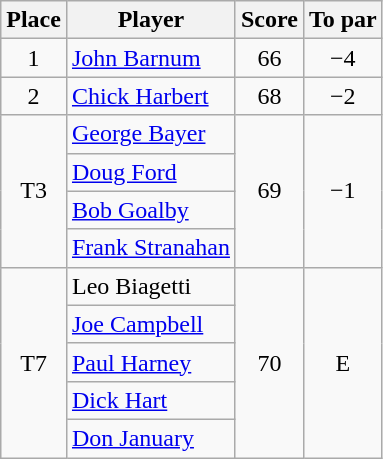<table class=wikitable>
<tr>
<th>Place</th>
<th>Player</th>
<th>Score</th>
<th>To par</th>
</tr>
<tr>
<td align=center>1</td>
<td> <a href='#'>John Barnum</a></td>
<td align=center>66</td>
<td align=center>−4</td>
</tr>
<tr>
<td align=center>2</td>
<td> <a href='#'>Chick Harbert</a></td>
<td align=center>68</td>
<td align=center>−2</td>
</tr>
<tr>
<td rowspan=4 align=center>T3</td>
<td> <a href='#'>George Bayer</a></td>
<td rowspan=4 align=center>69</td>
<td rowspan=4 align=center>−1</td>
</tr>
<tr>
<td> <a href='#'>Doug Ford</a></td>
</tr>
<tr>
<td> <a href='#'>Bob Goalby</a></td>
</tr>
<tr>
<td> <a href='#'>Frank Stranahan</a></td>
</tr>
<tr>
<td rowspan=5 align=center>T7</td>
<td> Leo Biagetti</td>
<td rowspan=5 align=center>70</td>
<td rowspan=5 align=center>E</td>
</tr>
<tr>
<td> <a href='#'>Joe Campbell</a></td>
</tr>
<tr>
<td> <a href='#'>Paul Harney</a></td>
</tr>
<tr>
<td> <a href='#'>Dick Hart</a></td>
</tr>
<tr>
<td> <a href='#'>Don January</a></td>
</tr>
</table>
